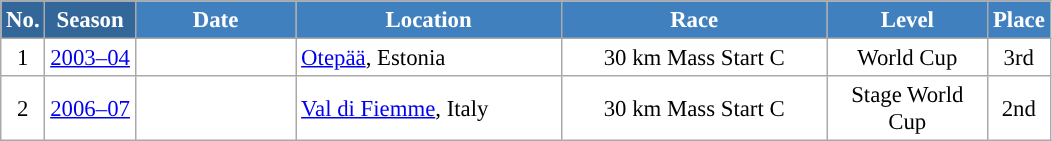<table class="wikitable sortable" style="font-size:95%; text-align:center; border:grey solid 1px; border-collapse:collapse; background:#ffffff;">
<tr style="background:#efefef;">
<th style="background-color:#369; color:white;">No.</th>
<th style="background-color:#369; color:white;">Season</th>
<th style="background-color:#4180be; color:white; width:100px;">Date</th>
<th style="background-color:#4180be; color:white; width:170px;">Location</th>
<th style="background-color:#4180be; color:white; width:170px;">Race</th>
<th style="background-color:#4180be; color:white; width:100px;">Level</th>
<th style="background-color:#4180be; color:white;">Place</th>
</tr>
<tr>
<td>1</td>
<td><a href='#'>2003–04</a></td>
<td style="text-align: right;"></td>
<td style="text-align: left;"> <a href='#'>Otepää</a>, Estonia</td>
<td>30 km Mass Start C</td>
<td>World Cup</td>
<td>3rd</td>
</tr>
<tr>
<td>2</td>
<td><a href='#'>2006–07</a></td>
<td style="text-align: right;"></td>
<td style="text-align: left;"> <a href='#'>Val di Fiemme</a>, Italy</td>
<td>30 km Mass Start C</td>
<td>Stage World Cup</td>
<td>2nd</td>
</tr>
</table>
